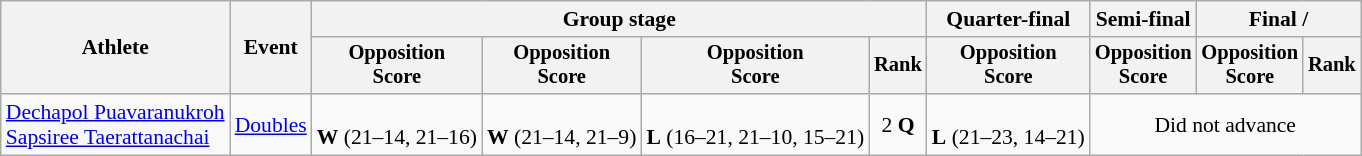<table class="wikitable" style="font-size:90%">
<tr>
<th rowspan="2">Athlete</th>
<th rowspan="2">Event</th>
<th colspan="4">Group stage</th>
<th>Quarter-final</th>
<th>Semi-final</th>
<th colspan="2">Final / </th>
</tr>
<tr style="font-size:95%">
<th>Opposition<br>Score</th>
<th>Opposition<br>Score</th>
<th>Opposition<br>Score</th>
<th>Rank</th>
<th>Opposition<br>Score</th>
<th>Opposition<br>Score</th>
<th>Opposition<br>Score</th>
<th>Rank</th>
</tr>
<tr align="center">
<td align="left"><a href='#'>Dechapol Puavaranukroh</a><br><a href='#'>Sapsiree Taerattanachai</a></td>
<td align="left"><a href='#'>Doubles</a></td>
<td><br><strong>W</strong> (21–14, 21–16)</td>
<td><br><strong>W</strong> (21–14, 21–9)</td>
<td><br><strong>L</strong> (16–21, 21–10, 15–21)</td>
<td>2 <strong>Q</strong></td>
<td><br><strong>L</strong> (21–23, 14–21)</td>
<td colspan="3">Did not advance</td>
</tr>
</table>
